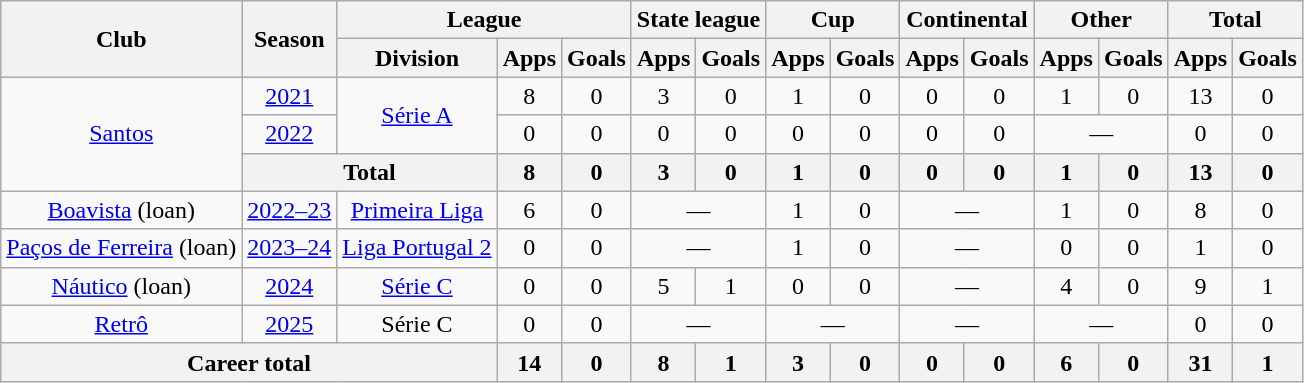<table class="wikitable" style="text-align:center">
<tr>
<th rowspan="2">Club</th>
<th rowspan="2">Season</th>
<th colspan="3">League</th>
<th colspan="2">State league</th>
<th colspan="2">Cup</th>
<th colspan="2">Continental</th>
<th colspan="2">Other</th>
<th colspan="2">Total</th>
</tr>
<tr>
<th>Division</th>
<th>Apps</th>
<th>Goals</th>
<th>Apps</th>
<th>Goals</th>
<th>Apps</th>
<th>Goals</th>
<th>Apps</th>
<th>Goals</th>
<th>Apps</th>
<th>Goals</th>
<th>Apps</th>
<th>Goals</th>
</tr>
<tr>
<td rowspan="3"><a href='#'>Santos</a></td>
<td><a href='#'>2021</a></td>
<td rowspan="2"><a href='#'>Série A</a></td>
<td>8</td>
<td>0</td>
<td>3</td>
<td>0</td>
<td>1</td>
<td>0</td>
<td>0</td>
<td>0</td>
<td>1</td>
<td>0</td>
<td>13</td>
<td>0</td>
</tr>
<tr>
<td><a href='#'>2022</a></td>
<td>0</td>
<td>0</td>
<td>0</td>
<td>0</td>
<td>0</td>
<td>0</td>
<td>0</td>
<td>0</td>
<td colspan="2">—</td>
<td>0</td>
<td>0</td>
</tr>
<tr>
<th colspan="2">Total</th>
<th>8</th>
<th>0</th>
<th>3</th>
<th>0</th>
<th>1</th>
<th>0</th>
<th>0</th>
<th>0</th>
<th>1</th>
<th>0</th>
<th>13</th>
<th>0</th>
</tr>
<tr>
<td><a href='#'>Boavista</a> (loan)</td>
<td><a href='#'>2022–23</a></td>
<td><a href='#'>Primeira Liga</a></td>
<td>6</td>
<td>0</td>
<td colspan="2">—</td>
<td>1</td>
<td>0</td>
<td colspan="2">—</td>
<td>1</td>
<td>0</td>
<td>8</td>
<td>0</td>
</tr>
<tr>
<td><a href='#'>Paços de Ferreira</a> (loan)</td>
<td><a href='#'>2023–24</a></td>
<td><a href='#'>Liga Portugal 2</a></td>
<td>0</td>
<td>0</td>
<td colspan="2">—</td>
<td>1</td>
<td>0</td>
<td colspan="2">—</td>
<td>0</td>
<td>0</td>
<td>1</td>
<td>0</td>
</tr>
<tr>
<td><a href='#'>Náutico</a> (loan)</td>
<td><a href='#'>2024</a></td>
<td><a href='#'>Série C</a></td>
<td>0</td>
<td>0</td>
<td>5</td>
<td>1</td>
<td>0</td>
<td>0</td>
<td colspan="2">—</td>
<td>4</td>
<td>0</td>
<td>9</td>
<td>1</td>
</tr>
<tr>
<td><a href='#'>Retrô</a></td>
<td><a href='#'>2025</a></td>
<td>Série C</td>
<td>0</td>
<td>0</td>
<td colspan="2">—</td>
<td colspan="2">—</td>
<td colspan="2">—</td>
<td colspan="2">—</td>
<td>0</td>
<td>0</td>
</tr>
<tr>
<th colspan="3">Career total</th>
<th>14</th>
<th>0</th>
<th>8</th>
<th>1</th>
<th>3</th>
<th>0</th>
<th>0</th>
<th>0</th>
<th>6</th>
<th>0</th>
<th>31</th>
<th>1</th>
</tr>
</table>
